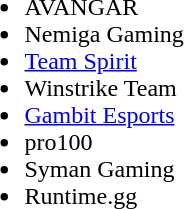<table cellspacing="30">
<tr>
<td><br><ul><li>AVANGAR </li><li>Nemiga Gaming </li><li><a href='#'>Team Spirit</a> </li><li>Winstrike Team </li><li><a href='#'>Gambit Esports</a> </li><li>pro100 </li><li>Syman Gaming </li><li>Runtime.gg </li></ul></td>
</tr>
<tr>
</tr>
</table>
